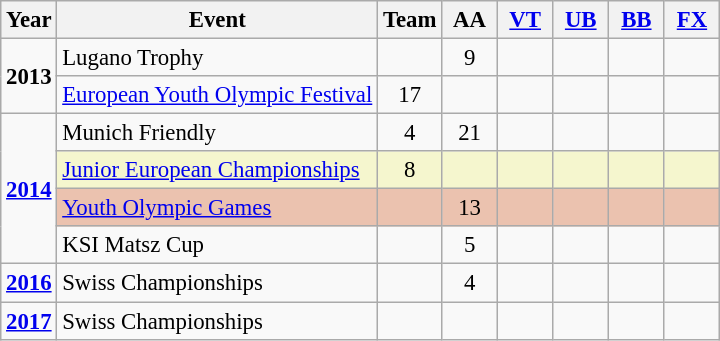<table class="wikitable" style="text-align:center; font-size:95%;">
<tr>
<th align=center>Year</th>
<th align=center>Event</th>
<th style="width:30px;">Team</th>
<th style="width:30px;">AA</th>
<th style="width:30px;"><a href='#'>VT</a></th>
<th style="width:30px;"><a href='#'>UB</a></th>
<th style="width:30px;"><a href='#'>BB</a></th>
<th style="width:30px;"><a href='#'>FX</a></th>
</tr>
<tr>
<td rowspan="2"><strong>2013</strong></td>
<td align="left">Lugano Trophy</td>
<td></td>
<td>9</td>
<td></td>
<td></td>
<td></td>
<td></td>
</tr>
<tr>
<td align=left><a href='#'>European Youth Olympic Festival</a></td>
<td>17</td>
<td></td>
<td></td>
<td></td>
<td></td>
<td></td>
</tr>
<tr>
<td rowspan="4"><strong><a href='#'>2014</a></strong></td>
<td align="left">Munich Friendly</td>
<td>4</td>
<td>21</td>
<td></td>
<td></td>
<td></td>
<td></td>
</tr>
<tr bgcolor=#F5F6CE>
<td align="left"><a href='#'>Junior European Championships</a></td>
<td>8</td>
<td></td>
<td></td>
<td></td>
<td></td>
<td></td>
</tr>
<tr bgcolor=#EBC2AF>
<td align=left><a href='#'>Youth Olympic Games</a></td>
<td></td>
<td>13</td>
<td></td>
<td></td>
<td></td>
<td></td>
</tr>
<tr>
<td align=left>KSI Matsz Cup</td>
<td></td>
<td>5</td>
<td></td>
<td></td>
<td></td>
<td></td>
</tr>
<tr>
<td rowspan="1"><strong><a href='#'>2016</a></strong></td>
<td align="left">Swiss Championships</td>
<td></td>
<td>4</td>
<td></td>
<td></td>
<td></td>
<td></td>
</tr>
<tr>
<td rowspan="1"><strong><a href='#'>2017</a></strong></td>
<td align="left">Swiss Championships</td>
<td></td>
<td></td>
<td></td>
<td></td>
<td></td>
<td></td>
</tr>
</table>
